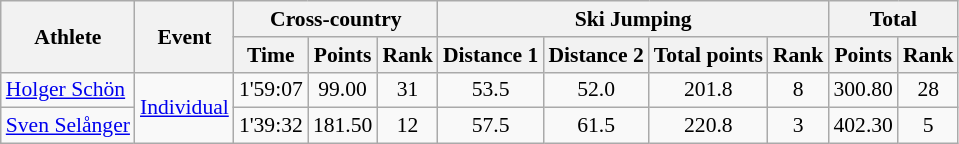<table class="wikitable" style="font-size:90%">
<tr>
<th rowspan="2">Athlete</th>
<th rowspan="2">Event</th>
<th colspan="3">Cross-country</th>
<th colspan="4">Ski Jumping</th>
<th colspan="2">Total</th>
</tr>
<tr>
<th>Time</th>
<th>Points</th>
<th>Rank</th>
<th>Distance 1</th>
<th>Distance 2</th>
<th>Total points</th>
<th>Rank</th>
<th>Points</th>
<th>Rank</th>
</tr>
<tr>
<td><a href='#'>Holger Schön</a></td>
<td rowspan="2"><a href='#'>Individual</a></td>
<td align="center">1'59:07</td>
<td align="center">99.00</td>
<td align="center">31</td>
<td align="center">53.5</td>
<td align="center">52.0</td>
<td align="center">201.8</td>
<td align="center">8</td>
<td align="center">300.80</td>
<td align="center">28</td>
</tr>
<tr>
<td><a href='#'>Sven Selånger</a></td>
<td align="center">1'39:32</td>
<td align="center">181.50</td>
<td align="center">12</td>
<td align="center">57.5</td>
<td align="center">61.5</td>
<td align="center">220.8</td>
<td align="center">3</td>
<td align="center">402.30</td>
<td align="center">5</td>
</tr>
</table>
